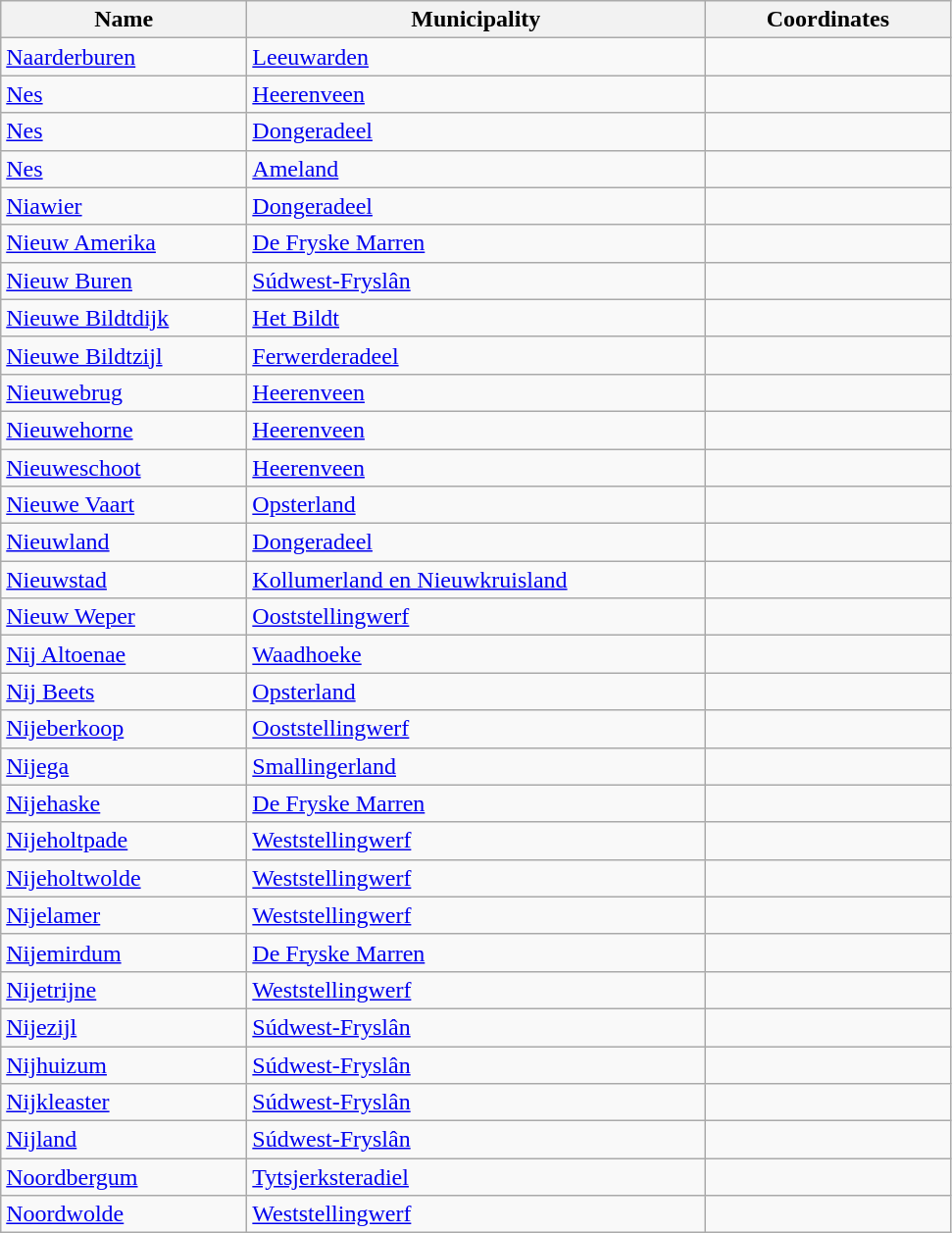<table class="wikitable sortable">
<tr>
<th style="width:10em">Name</th>
<th style="width:19em">Municipality</th>
<th style="width:10em" style="text-align:center">Coordinates</th>
</tr>
<tr>
<td><a href='#'>Naarderburen</a></td>
<td><a href='#'>Leeuwarden</a></td>
<td></td>
</tr>
<tr>
<td><a href='#'>Nes</a></td>
<td><a href='#'>Heerenveen</a></td>
<td></td>
</tr>
<tr>
<td><a href='#'>Nes</a></td>
<td><a href='#'>Dongeradeel</a></td>
<td></td>
</tr>
<tr>
<td><a href='#'>Nes</a></td>
<td><a href='#'>Ameland</a></td>
<td></td>
</tr>
<tr>
<td><a href='#'>Niawier</a></td>
<td><a href='#'>Dongeradeel</a></td>
<td></td>
</tr>
<tr>
<td><a href='#'>Nieuw Amerika</a></td>
<td><a href='#'>De Fryske Marren</a></td>
<td></td>
</tr>
<tr>
<td><a href='#'>Nieuw Buren</a></td>
<td><a href='#'>Súdwest-Fryslân</a></td>
<td></td>
</tr>
<tr>
<td><a href='#'>Nieuwe Bildtdijk</a></td>
<td><a href='#'>Het Bildt</a></td>
<td></td>
</tr>
<tr>
<td><a href='#'>Nieuwe Bildtzijl</a></td>
<td><a href='#'>Ferwerderadeel</a></td>
<td></td>
</tr>
<tr>
<td><a href='#'>Nieuwebrug</a></td>
<td><a href='#'>Heerenveen</a></td>
<td></td>
</tr>
<tr>
<td><a href='#'>Nieuwehorne</a></td>
<td><a href='#'>Heerenveen</a></td>
<td></td>
</tr>
<tr>
<td><a href='#'>Nieuweschoot</a></td>
<td><a href='#'>Heerenveen</a></td>
<td></td>
</tr>
<tr>
<td><a href='#'>Nieuwe Vaart</a></td>
<td><a href='#'>Opsterland</a></td>
<td></td>
</tr>
<tr>
<td><a href='#'>Nieuwland</a></td>
<td><a href='#'>Dongeradeel</a></td>
<td></td>
</tr>
<tr>
<td><a href='#'>Nieuwstad</a></td>
<td><a href='#'>Kollumerland en Nieuwkruisland</a></td>
<td></td>
</tr>
<tr>
<td><a href='#'>Nieuw Weper</a></td>
<td><a href='#'>Ooststellingwerf</a></td>
<td></td>
</tr>
<tr>
<td><a href='#'>Nij Altoenae</a></td>
<td><a href='#'>Waadhoeke</a></td>
<td></td>
</tr>
<tr>
<td><a href='#'>Nij Beets</a></td>
<td><a href='#'>Opsterland</a></td>
<td></td>
</tr>
<tr>
<td><a href='#'>Nijeberkoop</a></td>
<td><a href='#'>Ooststellingwerf</a></td>
<td></td>
</tr>
<tr>
<td><a href='#'>Nijega</a></td>
<td><a href='#'>Smallingerland</a></td>
<td></td>
</tr>
<tr>
<td><a href='#'>Nijehaske</a></td>
<td><a href='#'>De Fryske Marren</a></td>
<td></td>
</tr>
<tr>
<td><a href='#'>Nijeholtpade</a></td>
<td><a href='#'>Weststellingwerf</a></td>
<td></td>
</tr>
<tr>
<td><a href='#'>Nijeholtwolde</a></td>
<td><a href='#'>Weststellingwerf</a></td>
<td></td>
</tr>
<tr>
<td><a href='#'>Nijelamer</a></td>
<td><a href='#'>Weststellingwerf</a></td>
<td></td>
</tr>
<tr>
<td><a href='#'>Nijemirdum</a></td>
<td><a href='#'>De Fryske Marren</a></td>
<td></td>
</tr>
<tr>
<td><a href='#'>Nijetrijne</a></td>
<td><a href='#'>Weststellingwerf</a></td>
<td></td>
</tr>
<tr>
<td><a href='#'>Nijezijl</a></td>
<td><a href='#'>Súdwest-Fryslân</a></td>
<td></td>
</tr>
<tr>
<td><a href='#'>Nijhuizum</a></td>
<td><a href='#'>Súdwest-Fryslân</a></td>
<td></td>
</tr>
<tr>
<td><a href='#'>Nijkleaster</a></td>
<td><a href='#'>Súdwest-Fryslân</a></td>
<td></td>
</tr>
<tr>
<td><a href='#'>Nijland</a></td>
<td><a href='#'>Súdwest-Fryslân</a></td>
<td></td>
</tr>
<tr>
<td><a href='#'>Noordbergum</a></td>
<td><a href='#'>Tytsjerksteradiel</a></td>
<td></td>
</tr>
<tr>
<td><a href='#'>Noordwolde</a></td>
<td><a href='#'>Weststellingwerf</a></td>
<td></td>
</tr>
</table>
